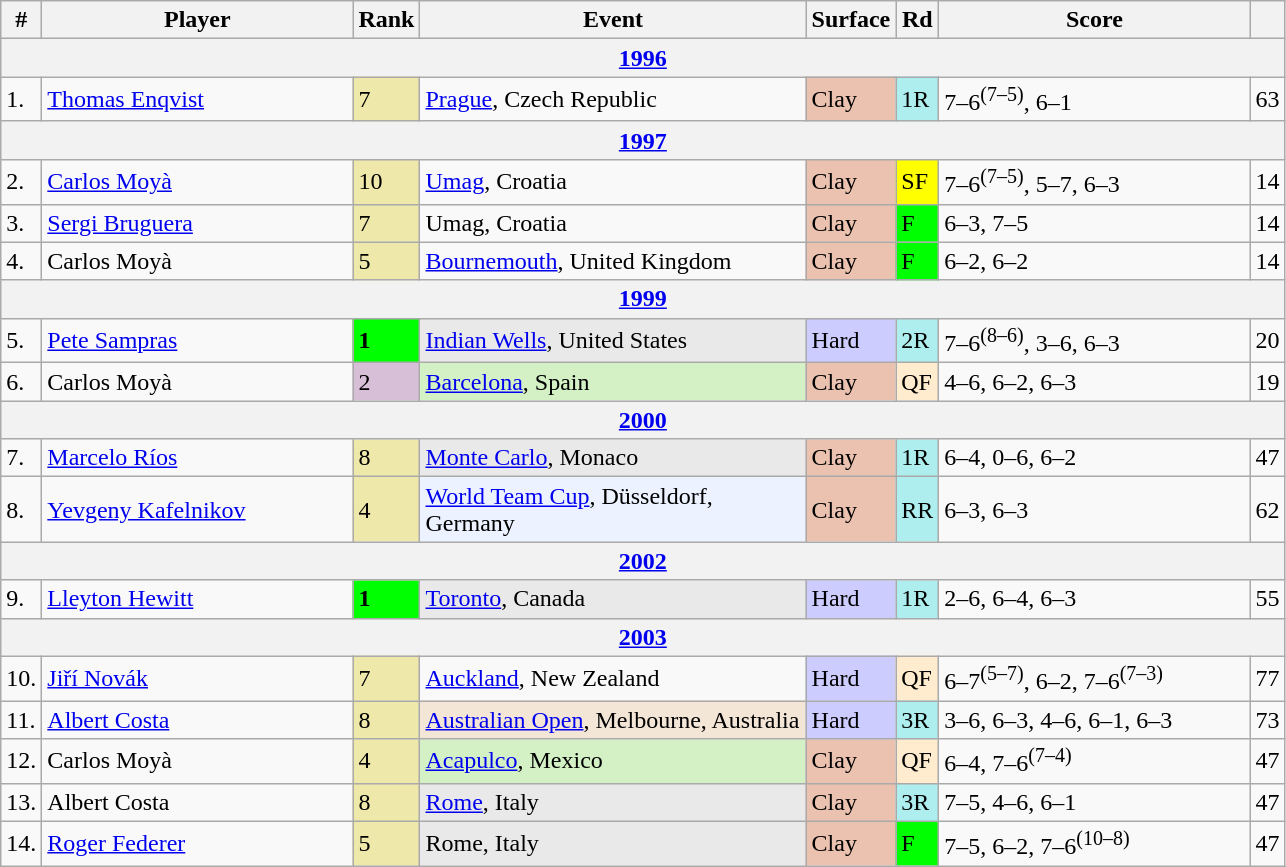<table class="wikitable sortable">
<tr>
<th>#</th>
<th width=200>Player</th>
<th>Rank</th>
<th width=250>Event</th>
<th>Surface</th>
<th>Rd</th>
<th width=200>Score</th>
<th></th>
</tr>
<tr>
<th colspan=8><a href='#'>1996</a></th>
</tr>
<tr>
<td>1.</td>
<td> <a href='#'>Thomas Enqvist</a></td>
<td bgcolor=EEE8AA>7</td>
<td><a href='#'>Prague</a>, Czech Republic</td>
<td bgcolor=#ebc2af>Clay</td>
<td bgcolor=afeeee>1R</td>
<td>7–6<sup>(7–5)</sup>, 6–1</td>
<td>63</td>
</tr>
<tr>
<th colspan=8><a href='#'>1997</a></th>
</tr>
<tr>
<td>2.</td>
<td> <a href='#'>Carlos Moyà</a></td>
<td bgcolor=EEE8AA>10</td>
<td><a href='#'>Umag</a>, Croatia</td>
<td bgcolor=#ebc2af>Clay</td>
<td bgcolor=yellow>SF</td>
<td>7–6<sup>(7–5)</sup>, 5–7, 6–3</td>
<td>14</td>
</tr>
<tr>
<td>3.</td>
<td> <a href='#'>Sergi Bruguera</a></td>
<td bgcolor=EEE8AA>7</td>
<td>Umag, Croatia</td>
<td bgcolor=#ebc2af>Clay</td>
<td bgcolor=lime>F</td>
<td>6–3, 7–5</td>
<td>14</td>
</tr>
<tr>
<td>4.</td>
<td> Carlos Moyà</td>
<td bgcolor=EEE8AA>5</td>
<td><a href='#'>Bournemouth</a>, United Kingdom</td>
<td bgcolor=#ebc2af>Clay</td>
<td bgcolor=lime>F</td>
<td>6–2, 6–2</td>
<td>14</td>
</tr>
<tr>
<th colspan=8><a href='#'>1999</a></th>
</tr>
<tr>
<td>5.</td>
<td> <a href='#'>Pete Sampras</a></td>
<td bgcolor=lime><strong>1</strong></td>
<td bgcolor=e9e9e9><a href='#'>Indian Wells</a>, United States</td>
<td bgcolor=CCCCFF>Hard</td>
<td bgcolor=afeeee>2R</td>
<td>7–6<sup>(8–6)</sup>, 3–6, 6–3</td>
<td>20</td>
</tr>
<tr>
<td>6.</td>
<td> Carlos Moyà</td>
<td bgcolor=thistle>2</td>
<td bgcolor=d4f1c5><a href='#'>Barcelona</a>, Spain</td>
<td bgcolor=#ebc2af>Clay</td>
<td bgcolor=ffebcd>QF</td>
<td>4–6, 6–2, 6–3</td>
<td>19</td>
</tr>
<tr>
<th colspan=8><a href='#'>2000</a></th>
</tr>
<tr>
<td>7.</td>
<td> <a href='#'>Marcelo Ríos</a></td>
<td bgcolor=EEE8AA>8</td>
<td bgcolor=e9e9e9><a href='#'>Monte Carlo</a>, Monaco</td>
<td bgcolor=#ebc2af>Clay</td>
<td bgcolor=afeeee>1R</td>
<td>6–4, 0–6, 6–2</td>
<td>47</td>
</tr>
<tr>
<td>8.</td>
<td> <a href='#'>Yevgeny Kafelnikov</a></td>
<td bgcolor=EEE8AA>4</td>
<td bgcolor=ECF2FF><a href='#'>World Team Cup</a>, Düsseldorf, Germany</td>
<td bgcolor=#ebc2af>Clay</td>
<td bgcolor=afeeee>RR</td>
<td>6–3, 6–3</td>
<td>62</td>
</tr>
<tr>
<th colspan=8><a href='#'>2002</a></th>
</tr>
<tr>
<td>9.</td>
<td> <a href='#'>Lleyton Hewitt</a></td>
<td bgcolor=lime><strong>1</strong></td>
<td bgcolor=e9e9e9><a href='#'>Toronto</a>, Canada</td>
<td bgcolor=CCCCFF>Hard</td>
<td bgcolor=afeeee>1R</td>
<td>2–6, 6–4, 6–3</td>
<td>55</td>
</tr>
<tr>
<th colspan=8><a href='#'>2003</a></th>
</tr>
<tr>
<td>10.</td>
<td> <a href='#'>Jiří Novák</a></td>
<td bgcolor=EEE8AA>7</td>
<td><a href='#'>Auckland</a>, New Zealand</td>
<td bgcolor=CCCCFF>Hard</td>
<td bgcolor=ffebcd>QF</td>
<td>6–7<sup>(5–7)</sup>, 6–2, 7–6<sup>(7–3)</sup></td>
<td>77</td>
</tr>
<tr>
<td>11.</td>
<td> <a href='#'>Albert Costa</a></td>
<td bgcolor=EEE8AA>8</td>
<td bgcolor=f3e6d7><a href='#'>Australian Open</a>, Melbourne, Australia</td>
<td bgcolor=CCCCFF>Hard</td>
<td bgcolor=afeeee>3R</td>
<td>3–6, 6–3, 4–6, 6–1, 6–3</td>
<td>73</td>
</tr>
<tr>
<td>12.</td>
<td> Carlos Moyà</td>
<td bgcolor=EEE8AA>4</td>
<td bgcolor=d4f1c5><a href='#'>Acapulco</a>, Mexico</td>
<td bgcolor=#ebc2af>Clay</td>
<td bgcolor=ffebcd>QF</td>
<td>6–4, 7–6<sup>(7–4)</sup></td>
<td>47</td>
</tr>
<tr>
<td>13.</td>
<td> Albert Costa</td>
<td bgcolor=EEE8AA>8</td>
<td bgcolor=e9e9e9><a href='#'>Rome</a>, Italy</td>
<td bgcolor=#ebc2af>Clay</td>
<td bgcolor=afeeee>3R</td>
<td>7–5, 4–6, 6–1</td>
<td>47</td>
</tr>
<tr>
<td>14.</td>
<td> <a href='#'>Roger Federer</a></td>
<td bgcolor=EEE8AA>5</td>
<td bgcolor=e9e9e9>Rome, Italy</td>
<td bgcolor=#ebc2af>Clay</td>
<td bgcolor=lime>F</td>
<td>7–5, 6–2, 7–6<sup>(10–8)</sup></td>
<td>47</td>
</tr>
</table>
